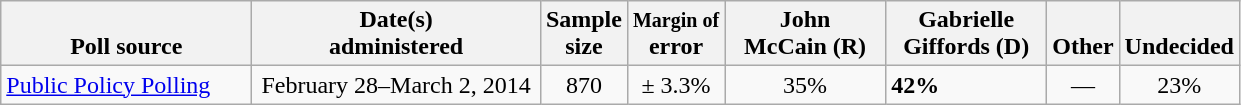<table class="wikitable">
<tr valign= bottom>
<th style="width:160px;">Poll source</th>
<th style="width:185px;">Date(s)<br>administered</th>
<th class=small>Sample<br>size</th>
<th><small>Margin of</small><br>error</th>
<th style="width:100px;">John<br>McCain (R)</th>
<th style="width:100px;">Gabrielle<br>Giffords (D)</th>
<th>Other</th>
<th>Undecided</th>
</tr>
<tr>
<td><a href='#'>Public Policy Polling</a></td>
<td align=center>February 28–March 2, 2014</td>
<td align=center>870</td>
<td align=center>± 3.3%</td>
<td align=center>35%</td>
<td><strong>42%</strong></td>
<td align=center>—</td>
<td align=center>23%</td>
</tr>
</table>
